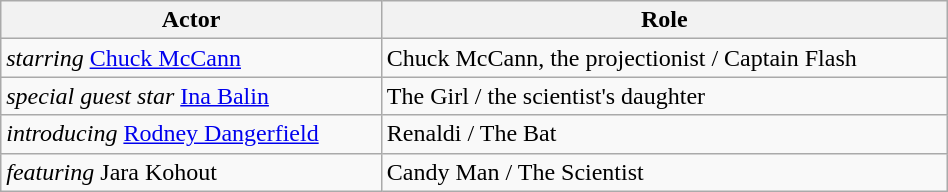<table class="wikitable" style="width:50%;">
<tr ">
<th>Actor</th>
<th>Role</th>
</tr>
<tr>
<td><em>starring</em> <a href='#'>Chuck McCann</a></td>
<td>Chuck McCann, the projectionist / Captain Flash</td>
</tr>
<tr>
<td><em>special guest star</em> <a href='#'>Ina Balin</a></td>
<td>The Girl / the scientist's daughter</td>
</tr>
<tr>
<td><em>introducing</em> <a href='#'>Rodney Dangerfield</a></td>
<td>Renaldi / The Bat</td>
</tr>
<tr>
<td><em>featuring</em> Jara Kohout</td>
<td>Candy Man / The Scientist</td>
</tr>
</table>
